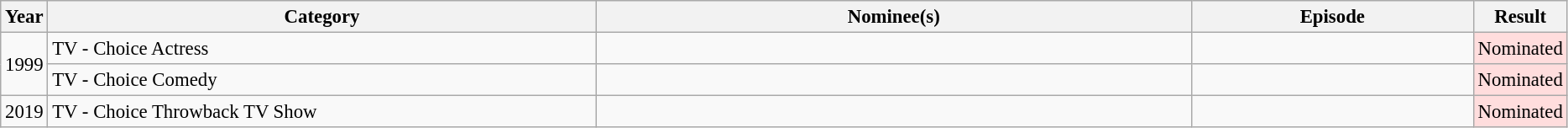<table class="wikitable" style="font-size: 95%">
<tr>
<th>Year</th>
<th width="35%">Category</th>
<th width="38%">Nominee(s)</th>
<th width="18%">Episode</th>
<th>Result</th>
</tr>
<tr>
<td rowspan="2">1999</td>
<td>TV - Choice Actress</td>
<td></td>
<td></td>
<td style="background: #ffdddd">Nominated</td>
</tr>
<tr>
<td>TV - Choice Comedy</td>
<td></td>
<td></td>
<td style="background: #ffdddd">Nominated</td>
</tr>
<tr>
<td rowspan="2">2019</td>
<td>TV - Choice Throwback TV Show</td>
<td></td>
<td></td>
<td style="background: #ffdddd">Nominated</td>
</tr>
</table>
